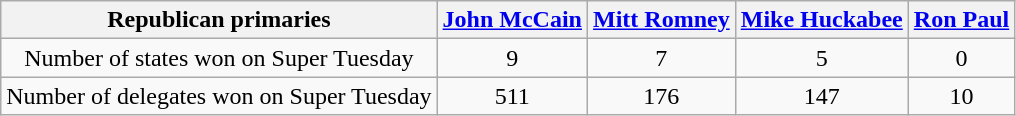<table class="wikitable" style="text-align:center;">
<tr>
<th>Republican primaries</th>
<th><a href='#'>John McCain</a></th>
<th><a href='#'>Mitt Romney</a></th>
<th><a href='#'>Mike Huckabee</a></th>
<th><a href='#'>Ron Paul</a></th>
</tr>
<tr>
<td>Number of states won on Super Tuesday</td>
<td>9</td>
<td>7</td>
<td>5</td>
<td>0</td>
</tr>
<tr>
<td>Number of delegates won on Super Tuesday</td>
<td>511</td>
<td>176</td>
<td>147</td>
<td>10</td>
</tr>
</table>
